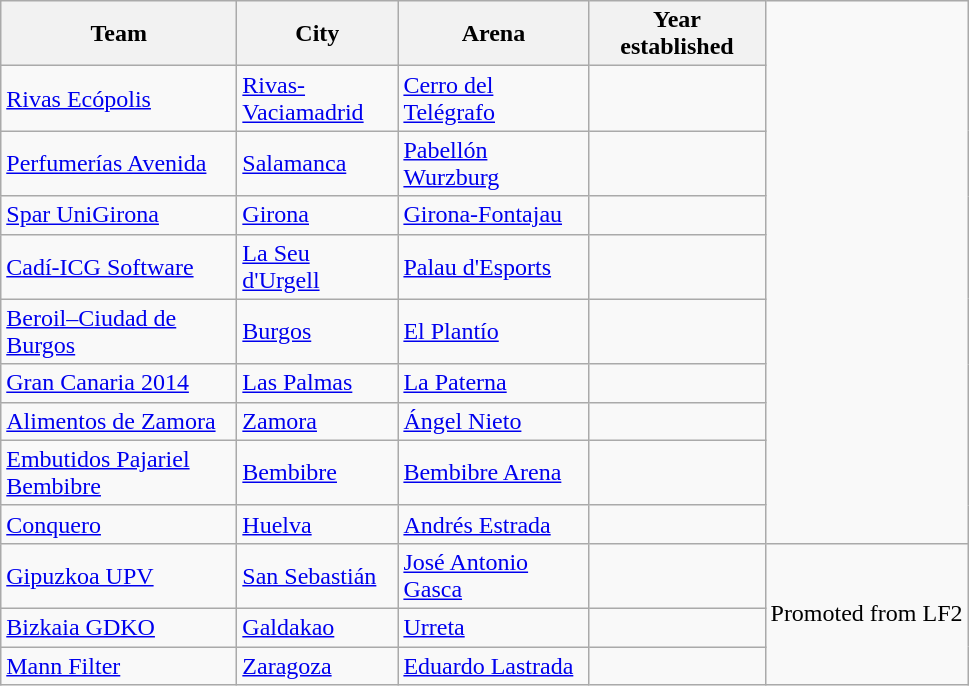<table class="wikitable sortable">
<tr>
<th width=150>Team</th>
<th width=100>City</th>
<th width=120>Arena</th>
<th width=110>Year established</th>
</tr>
<tr>
<td><a href='#'>Rivas Ecópolis</a></td>
<td><a href='#'>Rivas-Vaciamadrid</a></td>
<td><a href='#'>Cerro del Telégrafo</a></td>
<td></td>
</tr>
<tr>
<td><a href='#'>Perfumerías Avenida</a></td>
<td><a href='#'>Salamanca</a></td>
<td><a href='#'>Pabellón Wurzburg</a></td>
<td></td>
</tr>
<tr>
<td><a href='#'>Spar UniGirona</a></td>
<td><a href='#'>Girona</a></td>
<td><a href='#'>Girona-Fontajau</a></td>
<td></td>
</tr>
<tr>
<td><a href='#'>Cadí-ICG Software</a></td>
<td><a href='#'>La Seu d'Urgell</a></td>
<td><a href='#'>Palau d'Esports</a></td>
<td></td>
</tr>
<tr>
<td><a href='#'>Beroil–Ciudad de Burgos</a></td>
<td><a href='#'>Burgos</a></td>
<td><a href='#'>El Plantío</a></td>
<td></td>
</tr>
<tr>
<td><a href='#'>Gran Canaria 2014</a></td>
<td><a href='#'>Las Palmas</a></td>
<td><a href='#'>La Paterna</a></td>
<td></td>
</tr>
<tr>
<td><a href='#'>Alimentos de Zamora</a></td>
<td><a href='#'>Zamora</a></td>
<td><a href='#'>Ángel Nieto</a></td>
<td></td>
</tr>
<tr>
<td><a href='#'>Embutidos Pajariel Bembibre</a></td>
<td><a href='#'>Bembibre</a></td>
<td><a href='#'>Bembibre Arena</a></td>
<td></td>
</tr>
<tr>
<td><a href='#'>Conquero</a></td>
<td><a href='#'>Huelva</a></td>
<td><a href='#'>Andrés Estrada</a></td>
<td></td>
</tr>
<tr>
<td><a href='#'>Gipuzkoa UPV</a></td>
<td><a href='#'>San Sebastián</a></td>
<td><a href='#'>José Antonio Gasca</a></td>
<td></td>
<td rowspan=3>Promoted from LF2</td>
</tr>
<tr>
<td><a href='#'>Bizkaia GDKO</a></td>
<td><a href='#'>Galdakao</a></td>
<td><a href='#'>Urreta</a></td>
<td></td>
</tr>
<tr>
<td><a href='#'>Mann Filter</a></td>
<td><a href='#'>Zaragoza</a></td>
<td><a href='#'>Eduardo Lastrada</a></td>
<td></td>
</tr>
</table>
